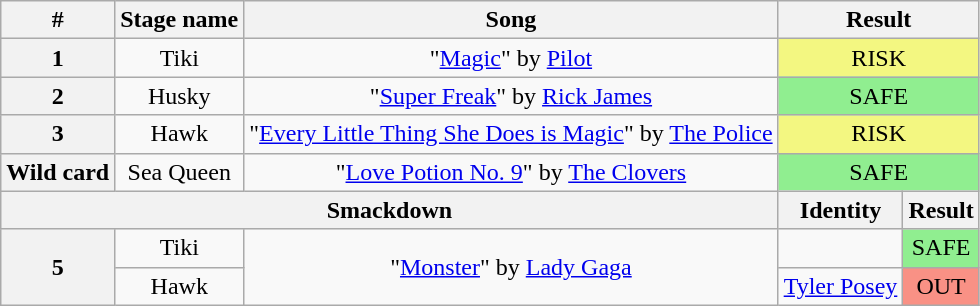<table class="wikitable plainrowheaders" style="text-align: center;">
<tr>
<th>#</th>
<th>Stage name</th>
<th>Song</th>
<th colspan=2>Result</th>
</tr>
<tr>
<th>1</th>
<td>Tiki</td>
<td>"<a href='#'>Magic</a>" by <a href='#'>Pilot</a></td>
<td colspan=2 bgcolor="#F3F781">RISK</td>
</tr>
<tr>
<th>2</th>
<td>Husky</td>
<td>"<a href='#'>Super Freak</a>" by <a href='#'>Rick James</a></td>
<td colspan=2 bgcolor=lightgreen>SAFE</td>
</tr>
<tr>
<th>3</th>
<td>Hawk</td>
<td>"<a href='#'>Every Little Thing She Does is Magic</a>" by <a href='#'>The Police</a></td>
<td colspan=2 bgcolor="#F3F781">RISK</td>
</tr>
<tr>
<th>Wild card</th>
<td>Sea Queen</td>
<td>"<a href='#'>Love Potion No. 9</a>" by <a href='#'>The Clovers</a></td>
<td colspan=2 bgcolor=lightgreen>SAFE</td>
</tr>
<tr>
<th colspan=3>Smackdown</th>
<th>Identity</th>
<th>Result</th>
</tr>
<tr>
<th rowspan=2>5</th>
<td>Tiki</td>
<td rowspan=2>"<a href='#'>Monster</a>" by <a href='#'>Lady Gaga</a></td>
<td></td>
<td bgcolor=lightgreen>SAFE</td>
</tr>
<tr>
<td>Hawk</td>
<td><a href='#'>Tyler Posey</a></td>
<td bgcolor=#F99185>OUT</td>
</tr>
</table>
